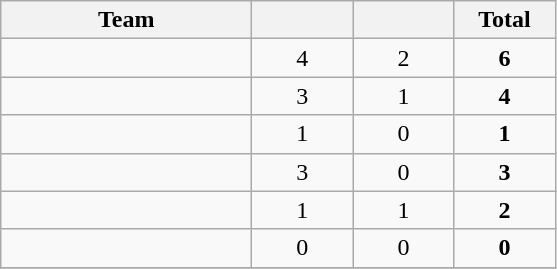<table class="wikitable" style="text-align:center">
<tr>
<th width=160>Team</th>
<th width=60></th>
<th width=60></th>
<th width=60>Total</th>
</tr>
<tr>
<td align=left></td>
<td>4</td>
<td>2</td>
<td><strong>6</strong></td>
</tr>
<tr>
<td align=left></td>
<td>3</td>
<td>1</td>
<td><strong>4</strong></td>
</tr>
<tr>
<td align=left></td>
<td>1</td>
<td>0</td>
<td><strong>1</strong></td>
</tr>
<tr>
<td align=left></td>
<td>3</td>
<td>0</td>
<td><strong>3</strong></td>
</tr>
<tr>
<td align=left></td>
<td>1</td>
<td>1</td>
<td><strong>2</strong></td>
</tr>
<tr>
<td align=left></td>
<td>0</td>
<td>0</td>
<td><strong>0</strong></td>
</tr>
<tr>
</tr>
</table>
